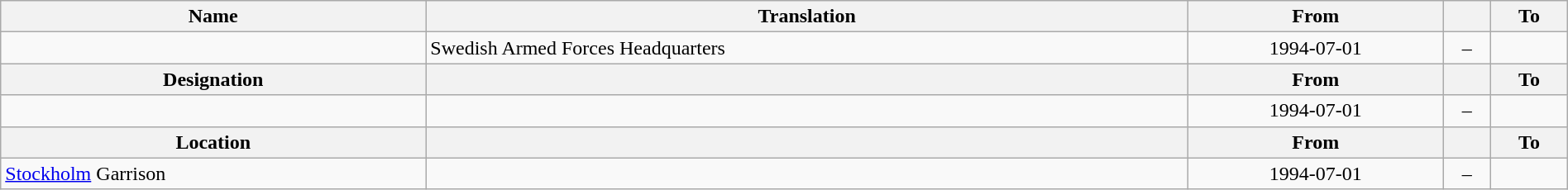<table class="wikitable" style="width:100%;">
<tr>
<th>Name</th>
<th>Translation</th>
<th>From</th>
<th></th>
<th>To</th>
</tr>
<tr>
<td></td>
<td>Swedish Armed Forces Headquarters</td>
<td style="text-align: center;">1994-07-01</td>
<td style="text-align: center;">–</td>
<td></td>
</tr>
<tr>
<th>Designation</th>
<th></th>
<th>From</th>
<th></th>
<th>To</th>
</tr>
<tr>
<td></td>
<td></td>
<td style="text-align: center;">1994-07-01</td>
<td style="text-align: center;">–</td>
<td></td>
</tr>
<tr>
<th>Location</th>
<th></th>
<th>From</th>
<th></th>
<th>To</th>
</tr>
<tr>
<td><a href='#'>Stockholm</a> Garrison</td>
<td></td>
<td style="text-align: center;">1994-07-01</td>
<td style="text-align: center;">–</td>
<td></td>
</tr>
</table>
